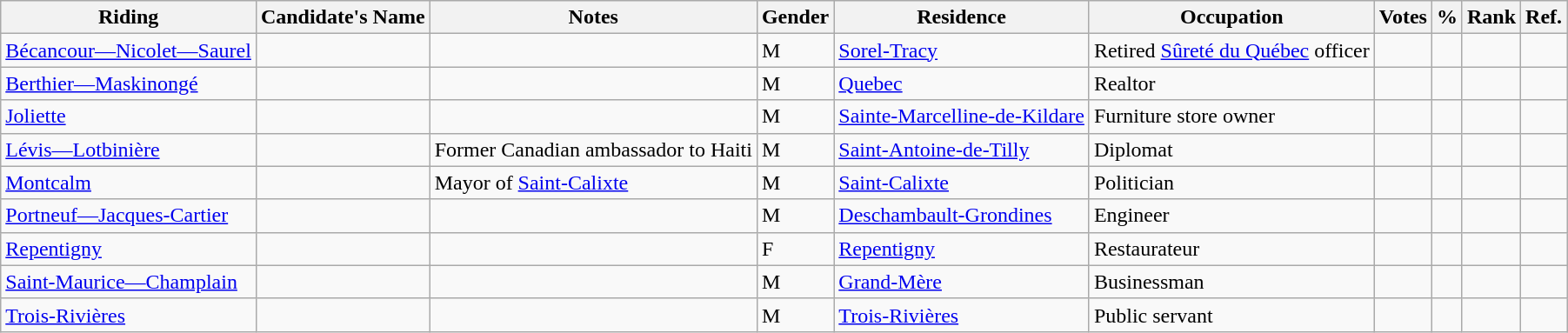<table class="wikitable sortable">
<tr>
<th>Riding</th>
<th>Candidate's Name</th>
<th>Notes</th>
<th>Gender</th>
<th>Residence</th>
<th>Occupation</th>
<th>Votes</th>
<th>%</th>
<th>Rank</th>
<th>Ref.</th>
</tr>
<tr>
<td><a href='#'>Bécancour—Nicolet—Saurel</a></td>
<td></td>
<td></td>
<td>M</td>
<td><a href='#'>Sorel-Tracy</a></td>
<td>Retired <a href='#'>Sûreté du Québec</a> officer</td>
<td></td>
<td></td>
<td></td>
<td></td>
</tr>
<tr>
<td><a href='#'>Berthier—Maskinongé</a></td>
<td></td>
<td></td>
<td>M</td>
<td><a href='#'>Quebec</a></td>
<td>Realtor</td>
<td></td>
<td></td>
<td></td>
<td></td>
</tr>
<tr>
<td><a href='#'>Joliette</a></td>
<td></td>
<td></td>
<td>M</td>
<td><a href='#'>Sainte-Marcelline-de-Kildare</a></td>
<td>Furniture store owner</td>
<td></td>
<td></td>
<td></td>
<td></td>
</tr>
<tr>
<td><a href='#'>Lévis—Lotbinière</a></td>
<td></td>
<td>Former Canadian ambassador to Haiti</td>
<td>M</td>
<td><a href='#'>Saint-Antoine-de-Tilly</a></td>
<td>Diplomat</td>
<td></td>
<td></td>
<td></td>
<td></td>
</tr>
<tr>
<td><a href='#'>Montcalm</a></td>
<td></td>
<td>Mayor of <a href='#'>Saint-Calixte</a></td>
<td>M</td>
<td><a href='#'>Saint-Calixte</a></td>
<td>Politician</td>
<td></td>
<td></td>
<td></td>
<td></td>
</tr>
<tr>
<td><a href='#'>Portneuf—Jacques-Cartier</a></td>
<td></td>
<td></td>
<td>M</td>
<td><a href='#'>Deschambault-Grondines</a></td>
<td>Engineer</td>
<td></td>
<td></td>
<td></td>
<td></td>
</tr>
<tr>
<td><a href='#'>Repentigny</a></td>
<td></td>
<td></td>
<td>F</td>
<td><a href='#'>Repentigny</a></td>
<td>Restaurateur</td>
<td></td>
<td></td>
<td></td>
<td></td>
</tr>
<tr>
<td><a href='#'>Saint-Maurice—Champlain</a></td>
<td></td>
<td></td>
<td>M</td>
<td><a href='#'>Grand-Mère</a></td>
<td>Businessman</td>
<td></td>
<td></td>
<td></td>
<td></td>
</tr>
<tr>
<td><a href='#'>Trois-Rivières</a></td>
<td></td>
<td></td>
<td>M</td>
<td><a href='#'>Trois-Rivières</a></td>
<td>Public servant</td>
<td></td>
<td></td>
<td></td>
<td></td>
</tr>
</table>
